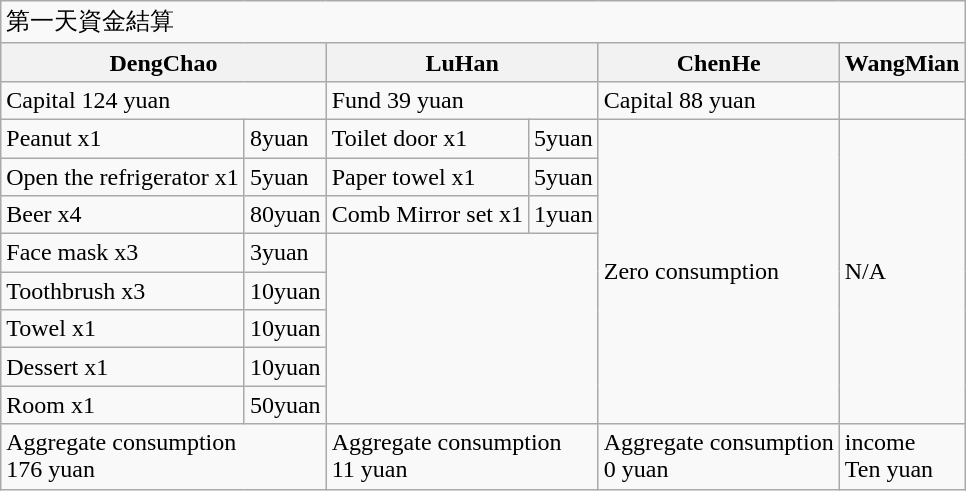<table class="wikitable">
<tr>
<td colspan="6">第一天資金結算</td>
</tr>
<tr>
<th colspan="2">DengChao</th>
<th colspan="2">LuHan</th>
<th>ChenHe</th>
<th>WangMian</th>
</tr>
<tr>
<td colspan="2">Capital 124 yuan</td>
<td colspan="2">Fund 39 yuan</td>
<td>Capital 88 yuan</td>
</tr>
<tr>
<td>Peanut x1</td>
<td>8yuan</td>
<td>Toilet door x1</td>
<td>5yuan</td>
<td rowspan="8">Zero consumption</td>
<td rowspan="8">N/A</td>
</tr>
<tr>
<td>Open the refrigerator x1</td>
<td>5yuan</td>
<td>Paper towel x1</td>
<td>5yuan</td>
</tr>
<tr>
<td>Beer x4</td>
<td>80yuan</td>
<td>Comb Mirror set x1</td>
<td>1yuan</td>
</tr>
<tr>
<td>Face mask x3</td>
<td>3yuan</td>
<td colspan="2" rowspan="5"></td>
</tr>
<tr>
<td>Toothbrush x3</td>
<td>10yuan</td>
</tr>
<tr>
<td>Towel x1</td>
<td>10yuan</td>
</tr>
<tr>
<td>Dessert x1</td>
<td>10yuan</td>
</tr>
<tr>
<td>Room x1</td>
<td>50yuan</td>
</tr>
<tr>
<td colspan="2">Aggregate consumption<br>176 yuan</td>
<td colspan="2">Aggregate consumption<br>11 yuan</td>
<td>Aggregate consumption<br>0 yuan</td>
<td>income<br>Ten yuan</td>
</tr>
</table>
